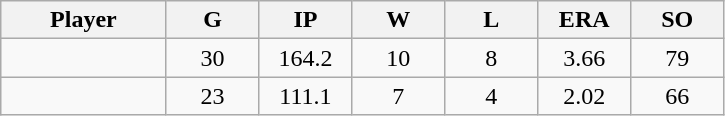<table class="wikitable sortable">
<tr>
<th bgcolor="#DDDDFF" width="16%">Player</th>
<th bgcolor="#DDDDFF" width="9%">G</th>
<th bgcolor="#DDDDFF" width="9%">IP</th>
<th bgcolor="#DDDDFF" width="9%">W</th>
<th bgcolor="#DDDDFF" width="9%">L</th>
<th bgcolor="#DDDDFF" width="9%">ERA</th>
<th bgcolor="#DDDDFF" width="9%">SO</th>
</tr>
<tr align="center">
<td></td>
<td>30</td>
<td>164.2</td>
<td>10</td>
<td>8</td>
<td>3.66</td>
<td>79</td>
</tr>
<tr align="center">
<td></td>
<td>23</td>
<td>111.1</td>
<td>7</td>
<td>4</td>
<td>2.02</td>
<td>66</td>
</tr>
</table>
